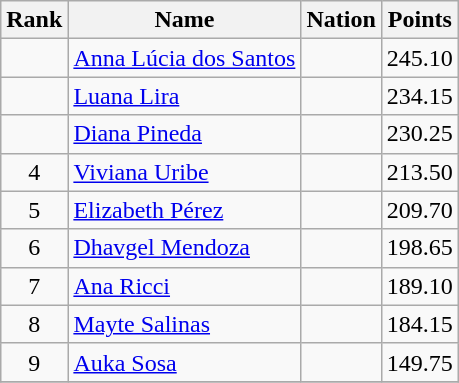<table class="wikitable" style="text-align:center">
<tr>
<th>Rank</th>
<th>Name</th>
<th>Nation</th>
<th>Points</th>
</tr>
<tr>
<td></td>
<td align=left><a href='#'>Anna Lúcia dos Santos</a></td>
<td align=left></td>
<td>245.10</td>
</tr>
<tr>
<td></td>
<td align=left><a href='#'>Luana Lira</a></td>
<td align=left></td>
<td>234.15</td>
</tr>
<tr>
<td></td>
<td align=left><a href='#'>Diana Pineda</a></td>
<td align=left></td>
<td>230.25</td>
</tr>
<tr>
<td>4</td>
<td align=left><a href='#'>Viviana Uribe</a></td>
<td align=left></td>
<td>213.50</td>
</tr>
<tr>
<td>5</td>
<td align=left><a href='#'>Elizabeth Pérez</a></td>
<td align=left></td>
<td>209.70</td>
</tr>
<tr>
<td>6</td>
<td align=left><a href='#'>Dhavgel Mendoza</a></td>
<td align=left></td>
<td>198.65</td>
</tr>
<tr>
<td>7</td>
<td align=left><a href='#'>Ana Ricci</a></td>
<td align=left></td>
<td>189.10</td>
</tr>
<tr>
<td>8</td>
<td align=left><a href='#'>Mayte Salinas</a></td>
<td align=left></td>
<td>184.15</td>
</tr>
<tr>
<td>9</td>
<td align=left><a href='#'>Auka Sosa</a></td>
<td align=left></td>
<td>149.75</td>
</tr>
<tr>
</tr>
</table>
